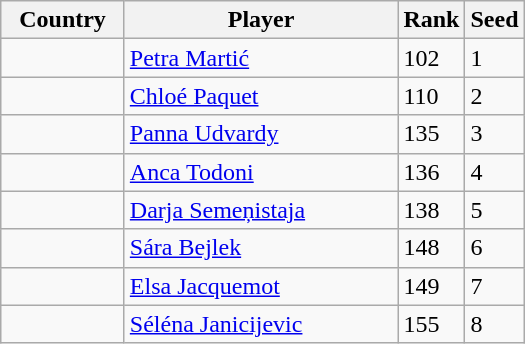<table class="wikitable">
<tr>
<th width="75">Country</th>
<th width="175">Player</th>
<th>Rank</th>
<th>Seed</th>
</tr>
<tr>
<td></td>
<td><a href='#'>Petra Martić</a></td>
<td>102</td>
<td>1</td>
</tr>
<tr>
<td></td>
<td><a href='#'>Chloé Paquet</a></td>
<td>110</td>
<td>2</td>
</tr>
<tr>
<td></td>
<td><a href='#'>Panna Udvardy</a></td>
<td>135</td>
<td>3</td>
</tr>
<tr>
<td></td>
<td><a href='#'>Anca Todoni</a></td>
<td>136</td>
<td>4</td>
</tr>
<tr>
<td></td>
<td><a href='#'>Darja Semeņistaja</a></td>
<td>138</td>
<td>5</td>
</tr>
<tr>
<td></td>
<td><a href='#'>Sára Bejlek</a></td>
<td>148</td>
<td>6</td>
</tr>
<tr>
<td></td>
<td><a href='#'>Elsa Jacquemot</a></td>
<td>149</td>
<td>7</td>
</tr>
<tr>
<td></td>
<td><a href='#'>Séléna Janicijevic</a></td>
<td>155</td>
<td>8</td>
</tr>
</table>
